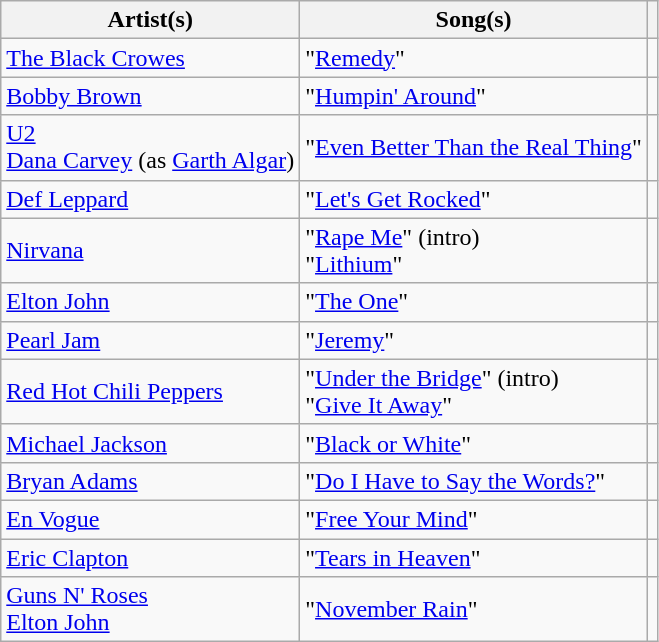<table class="wikitable plainrowheaders">
<tr>
<th scope="col">Artist(s)</th>
<th scope="col">Song(s)</th>
<th scope="col"></th>
</tr>
<tr>
<td><a href='#'>The Black Crowes</a></td>
<td>"<a href='#'>Remedy</a>"</td>
<td></td>
</tr>
<tr>
<td><a href='#'>Bobby Brown</a></td>
<td>"<a href='#'>Humpin' Around</a>"</td>
<td style="text-align:center;"></td>
</tr>
<tr>
<td><a href='#'>U2</a> <br> <a href='#'>Dana Carvey</a> (as <a href='#'>Garth Algar</a>)</td>
<td>"<a href='#'>Even Better Than the Real Thing</a>"</td>
<td style="text-align:center;"></td>
</tr>
<tr>
<td><a href='#'>Def Leppard</a></td>
<td>"<a href='#'>Let's Get Rocked</a>"</td>
<td style="text-align:center;"></td>
</tr>
<tr>
<td><a href='#'>Nirvana</a></td>
<td>"<a href='#'>Rape Me</a>" (intro) <br> "<a href='#'>Lithium</a>"</td>
<td style="text-align:center;"></td>
</tr>
<tr>
<td><a href='#'>Elton John</a></td>
<td>"<a href='#'>The One</a>"</td>
<td style="text-align:center;"></td>
</tr>
<tr>
<td><a href='#'>Pearl Jam</a></td>
<td>"<a href='#'>Jeremy</a>"</td>
<td style="text-align:center;"></td>
</tr>
<tr>
<td><a href='#'>Red Hot Chili Peppers</a></td>
<td>"<a href='#'>Under the Bridge</a>" (intro) <br> "<a href='#'>Give It Away</a>"</td>
<td style="text-align:center;"></td>
</tr>
<tr>
<td><a href='#'>Michael Jackson</a></td>
<td>"<a href='#'>Black or White</a>"</td>
<td style="text-align:center;"></td>
</tr>
<tr>
<td><a href='#'>Bryan Adams</a></td>
<td>"<a href='#'>Do I Have to Say the Words?</a>"</td>
<td style="text-align:center;"></td>
</tr>
<tr>
<td><a href='#'>En Vogue</a></td>
<td>"<a href='#'>Free Your Mind</a>"</td>
<td style="text-align:center;"></td>
</tr>
<tr>
<td><a href='#'>Eric Clapton</a></td>
<td>"<a href='#'>Tears in Heaven</a>"</td>
<td style="text-align:center;"></td>
</tr>
<tr>
<td><a href='#'>Guns N' Roses</a> <br> <a href='#'>Elton John</a></td>
<td>"<a href='#'>November Rain</a>"</td>
<td style="text-align:center;"></td>
</tr>
</table>
